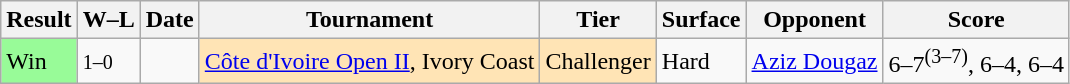<table class="wikitable">
<tr>
<th>Result</th>
<th class="unsortable">W–L</th>
<th>Date</th>
<th>Tournament</th>
<th>Tier</th>
<th>Surface</th>
<th>Opponent</th>
<th class="unsortable">Score</th>
</tr>
<tr>
<td bgcolor=98fb98>Win</td>
<td><small>1–0</small></td>
<td><a href='#'></a></td>
<td style="background:moccasin;"><a href='#'>Côte d'Ivoire Open II</a>, Ivory Coast</td>
<td style="background:moccasin;">Challenger</td>
<td>Hard</td>
<td> <a href='#'>Aziz Dougaz</a></td>
<td>6–7<sup>(3–7)</sup>, 6–4, 6–4</td>
</tr>
</table>
